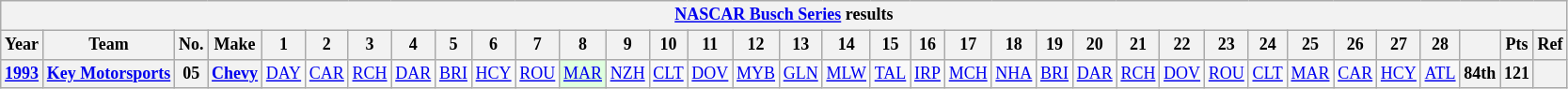<table class="wikitable" style="text-align:center; font-size:75%">
<tr>
<th colspan=42><a href='#'>NASCAR Busch Series</a> results</th>
</tr>
<tr>
<th>Year</th>
<th>Team</th>
<th>No.</th>
<th>Make</th>
<th>1</th>
<th>2</th>
<th>3</th>
<th>4</th>
<th>5</th>
<th>6</th>
<th>7</th>
<th>8</th>
<th>9</th>
<th>10</th>
<th>11</th>
<th>12</th>
<th>13</th>
<th>14</th>
<th>15</th>
<th>16</th>
<th>17</th>
<th>18</th>
<th>19</th>
<th>20</th>
<th>21</th>
<th>22</th>
<th>23</th>
<th>24</th>
<th>25</th>
<th>26</th>
<th>27</th>
<th>28</th>
<th></th>
<th>Pts</th>
<th>Ref</th>
</tr>
<tr>
<th><a href='#'>1993</a></th>
<th><a href='#'>Key Motorsports</a></th>
<th>05</th>
<th><a href='#'>Chevy</a></th>
<td><a href='#'>DAY</a></td>
<td><a href='#'>CAR</a></td>
<td><a href='#'>RCH</a></td>
<td><a href='#'>DAR</a></td>
<td><a href='#'>BRI</a></td>
<td><a href='#'>HCY</a></td>
<td><a href='#'>ROU</a></td>
<td style="background:#DFFFDF;"><a href='#'>MAR</a><br></td>
<td><a href='#'>NZH</a></td>
<td><a href='#'>CLT</a></td>
<td><a href='#'>DOV</a></td>
<td><a href='#'>MYB</a></td>
<td><a href='#'>GLN</a></td>
<td><a href='#'>MLW</a></td>
<td><a href='#'>TAL</a></td>
<td><a href='#'>IRP</a></td>
<td><a href='#'>MCH</a></td>
<td><a href='#'>NHA</a></td>
<td><a href='#'>BRI</a></td>
<td><a href='#'>DAR</a></td>
<td><a href='#'>RCH</a></td>
<td><a href='#'>DOV</a></td>
<td><a href='#'>ROU</a></td>
<td><a href='#'>CLT</a></td>
<td><a href='#'>MAR</a></td>
<td><a href='#'>CAR</a></td>
<td><a href='#'>HCY</a></td>
<td><a href='#'>ATL</a></td>
<th>84th</th>
<th>121</th>
<th></th>
</tr>
</table>
